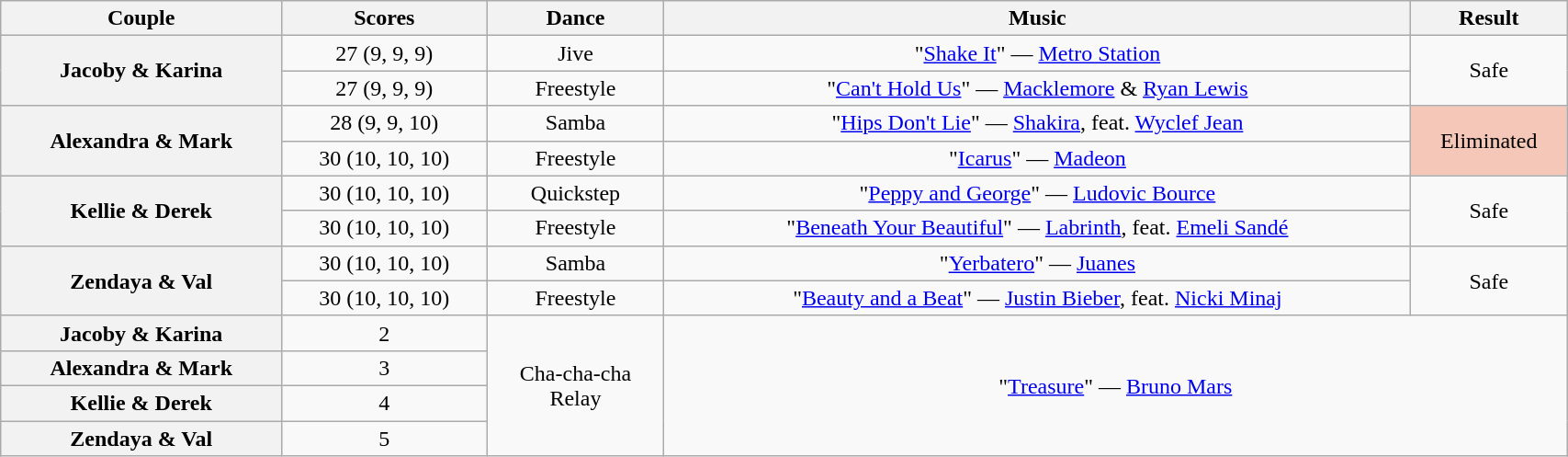<table class="wikitable sortable" style="text-align:center; width:90%">
<tr>
<th scope="col">Couple</th>
<th scope="col">Scores</th>
<th scope="col" class="unsortable">Dance</th>
<th scope="col" class="unsortable">Music</th>
<th scope="col" class="unsortable">Result</th>
</tr>
<tr>
<th scope="row" rowspan="2">Jacoby & Karina</th>
<td>27 (9, 9, 9)</td>
<td>Jive</td>
<td>"<a href='#'>Shake It</a>" — <a href='#'>Metro Station</a></td>
<td rowspan="2">Safe</td>
</tr>
<tr>
<td>27 (9, 9, 9)</td>
<td>Freestyle</td>
<td>"<a href='#'>Can't Hold Us</a>" — <a href='#'>Macklemore</a> & <a href='#'>Ryan Lewis</a></td>
</tr>
<tr>
<th scope="row" rowspan="2">Alexandra & Mark</th>
<td>28 (9, 9, 10)</td>
<td>Samba</td>
<td>"<a href='#'>Hips Don't Lie</a>" — <a href='#'>Shakira</a>, feat. <a href='#'>Wyclef Jean</a></td>
<td rowspan="2" bgcolor=f4c7b8>Eliminated</td>
</tr>
<tr>
<td>30 (10, 10, 10)</td>
<td>Freestyle</td>
<td>"<a href='#'>Icarus</a>" — <a href='#'>Madeon</a></td>
</tr>
<tr>
<th scope="row" rowspan="2">Kellie & Derek</th>
<td>30 (10, 10, 10)</td>
<td>Quickstep</td>
<td>"<a href='#'>Peppy and George</a>" — <a href='#'>Ludovic Bource</a></td>
<td rowspan="2">Safe</td>
</tr>
<tr>
<td>30 (10, 10, 10)</td>
<td>Freestyle</td>
<td>"<a href='#'>Beneath Your Beautiful</a>" — <a href='#'>Labrinth</a>, feat. <a href='#'>Emeli Sandé</a></td>
</tr>
<tr>
<th scope="row" rowspan="2">Zendaya & Val</th>
<td>30 (10, 10, 10)</td>
<td>Samba</td>
<td>"<a href='#'>Yerbatero</a>" — <a href='#'>Juanes</a></td>
<td rowspan="2">Safe</td>
</tr>
<tr>
<td>30 (10, 10, 10)</td>
<td>Freestyle</td>
<td>"<a href='#'>Beauty and a Beat</a>" — <a href='#'>Justin Bieber</a>, feat. <a href='#'>Nicki Minaj</a></td>
</tr>
<tr>
<th scope="row">Jacoby & Karina</th>
<td>2</td>
<td rowspan="4">Cha-cha-cha<br>Relay</td>
<td colspan="2" rowspan="4">"<a href='#'>Treasure</a>" — <a href='#'>Bruno Mars</a></td>
</tr>
<tr>
<th scope="row">Alexandra & Mark</th>
<td>3</td>
</tr>
<tr>
<th scope="row">Kellie & Derek</th>
<td>4</td>
</tr>
<tr>
<th scope="row">Zendaya & Val</th>
<td>5</td>
</tr>
</table>
